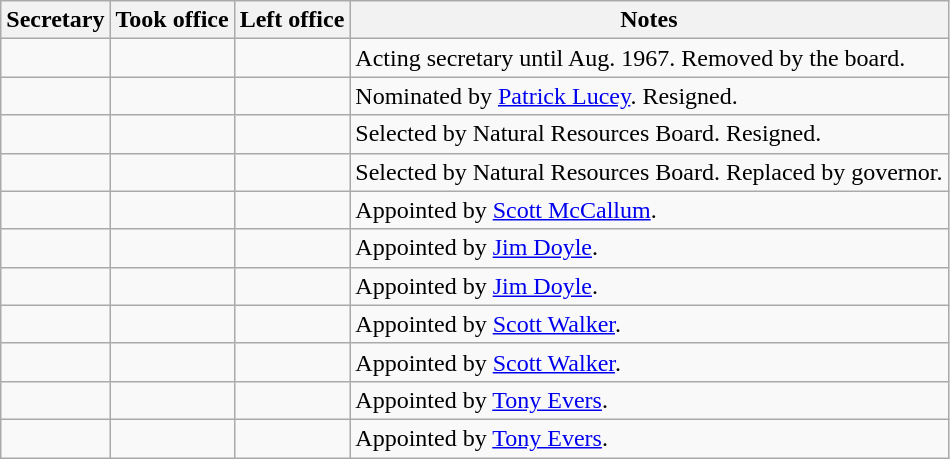<table class="wikitable sortable" style="text-align:right;">
<tr>
<th>Secretary</th>
<th>Took office</th>
<th>Left office</th>
<th>Notes</th>
</tr>
<tr>
<td align="left"></td>
<td></td>
<td></td>
<td align="left">Acting secretary until Aug. 1967.  Removed by the board.</td>
</tr>
<tr>
<td align="left"></td>
<td></td>
<td></td>
<td align="left">Nominated by <a href='#'>Patrick Lucey</a>.  Resigned.</td>
</tr>
<tr>
<td align="left"></td>
<td></td>
<td></td>
<td align="left">Selected by Natural Resources Board.  Resigned.</td>
</tr>
<tr>
<td align="left"></td>
<td></td>
<td></td>
<td align="left">Selected by Natural Resources Board.  Replaced by governor.</td>
</tr>
<tr>
<td align="left"></td>
<td></td>
<td></td>
<td align="left">Appointed by <a href='#'>Scott McCallum</a>.</td>
</tr>
<tr>
<td align="left"></td>
<td></td>
<td></td>
<td align="left">Appointed by <a href='#'>Jim Doyle</a>.</td>
</tr>
<tr>
<td align="left"></td>
<td></td>
<td></td>
<td align="left">Appointed by <a href='#'>Jim Doyle</a>.</td>
</tr>
<tr>
<td align="left"></td>
<td></td>
<td></td>
<td align="left">Appointed by <a href='#'>Scott Walker</a>.</td>
</tr>
<tr>
<td align="left"></td>
<td></td>
<td></td>
<td align="left">Appointed by <a href='#'>Scott Walker</a>.</td>
</tr>
<tr>
<td align="left"></td>
<td></td>
<td></td>
<td align="left">Appointed by <a href='#'>Tony Evers</a>.</td>
</tr>
<tr>
<td align="left"></td>
<td></td>
<td></td>
<td align="left">Appointed by <a href='#'>Tony Evers</a>.</td>
</tr>
</table>
